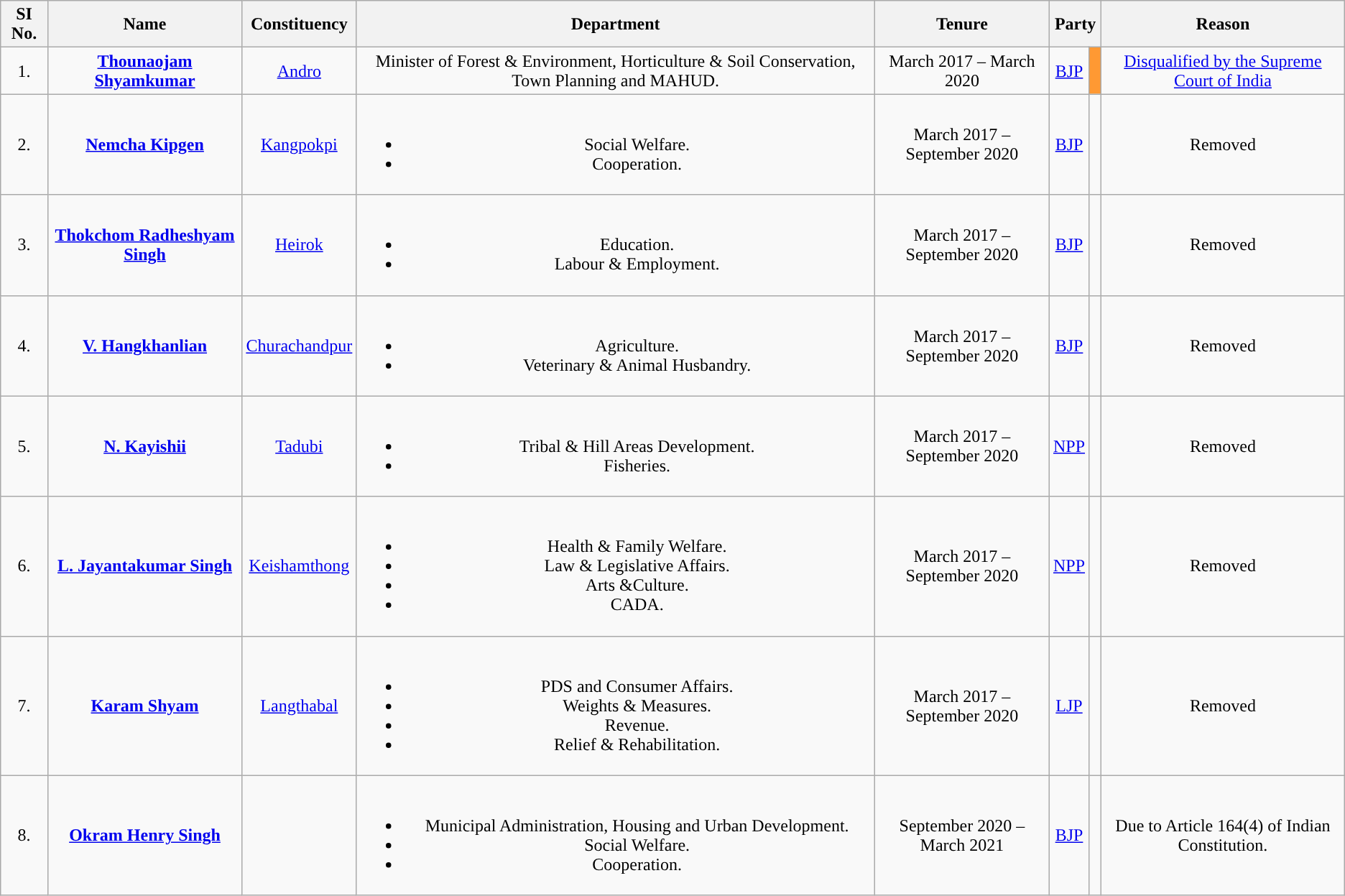<table class="wikitable sortable" style="text-align:center;">
<tr>
<th>SI No.</th>
<th>Name</th>
<th>Constituency</th>
<th>Department</th>
<th>Tenure</th>
<th colspan="2" scope="col">Party</th>
<th>Reason</th>
</tr>
<tr>
<td>1.</td>
<td><strong><a href='#'>Thounaojam Shyamkumar</a></strong></td>
<td><a href='#'>Andro</a></td>
<td>Minister of Forest & Environment, Horticulture & Soil Conservation, Town Planning and MAHUD.</td>
<td>March 2017 – March 2020</td>
<td><a href='#'>BJP</a></td>
<td bgcolor=#FF9933></td>
<td><a href='#'>Disqualified by the Supreme Court of India</a></td>
</tr>
<tr>
<td>2.</td>
<td><strong><a href='#'>Nemcha Kipgen</a></strong></td>
<td><a href='#'>Kangpokpi</a></td>
<td><br><ul><li>Social Welfare.</li><li>Cooperation.</li></ul></td>
<td>March 2017 – September 2020</td>
<td><a href='#'>BJP</a></td>
<td width="4px"></td>
<td>Removed</td>
</tr>
<tr>
<td>3.</td>
<td><strong><a href='#'>Thokchom Radheshyam Singh</a></strong></td>
<td><a href='#'>Heirok</a></td>
<td><br><ul><li>Education.</li><li>Labour & Employment.</li></ul></td>
<td>March 2017 – September 2020</td>
<td><a href='#'>BJP</a></td>
<td width="4px"></td>
<td>Removed</td>
</tr>
<tr>
<td>4.</td>
<td><strong><a href='#'>V. Hangkhanlian</a></strong></td>
<td><a href='#'>Churachandpur</a></td>
<td><br><ul><li>Agriculture.</li><li>Veterinary & Animal Husbandry.</li></ul></td>
<td>March 2017 – September 2020</td>
<td><a href='#'>BJP</a></td>
<td width="4px"></td>
<td>Removed</td>
</tr>
<tr>
<td>5.</td>
<td><strong><a href='#'>N. Kayishii</a></strong></td>
<td><a href='#'>Tadubi</a></td>
<td><br><ul><li>Tribal & Hill Areas Development.</li><li>Fisheries.</li></ul></td>
<td>March 2017 – September 2020</td>
<td><a href='#'>NPP</a></td>
<td width="4px"></td>
<td>Removed</td>
</tr>
<tr>
<td>6.</td>
<td><strong><a href='#'>L. Jayantakumar Singh</a></strong></td>
<td><a href='#'>Keishamthong</a></td>
<td><br><ul><li>Health & Family Welfare.</li><li>Law & Legislative Affairs.</li><li>Arts &Culture.</li><li>CADA.</li></ul></td>
<td>March 2017 – September 2020</td>
<td><a href='#'>NPP</a></td>
<td width="4px"></td>
<td>Removed</td>
</tr>
<tr>
<td>7.</td>
<td><strong><a href='#'>Karam Shyam</a></strong></td>
<td><a href='#'>Langthabal</a></td>
<td><br><ul><li>PDS and Consumer Affairs.</li><li>Weights & Measures.</li><li>Revenue.</li><li>Relief & Rehabilitation.</li></ul></td>
<td>March 2017 – September 2020</td>
<td><a href='#'>LJP</a></td>
<td width="4px"></td>
<td>Removed</td>
</tr>
<tr>
<td>8.</td>
<td><strong><a href='#'>Okram Henry Singh</a></strong></td>
<td></td>
<td><br><ul><li>Municipal Administration, Housing and Urban Development.</li><li>Social Welfare.</li><li>Cooperation.</li></ul></td>
<td>September 2020 – March 2021</td>
<td><a href='#'>BJP</a></td>
<td width="4px"></td>
<td>Due to Article 164(4) of Indian Constitution.</td>
</tr>
</table>
